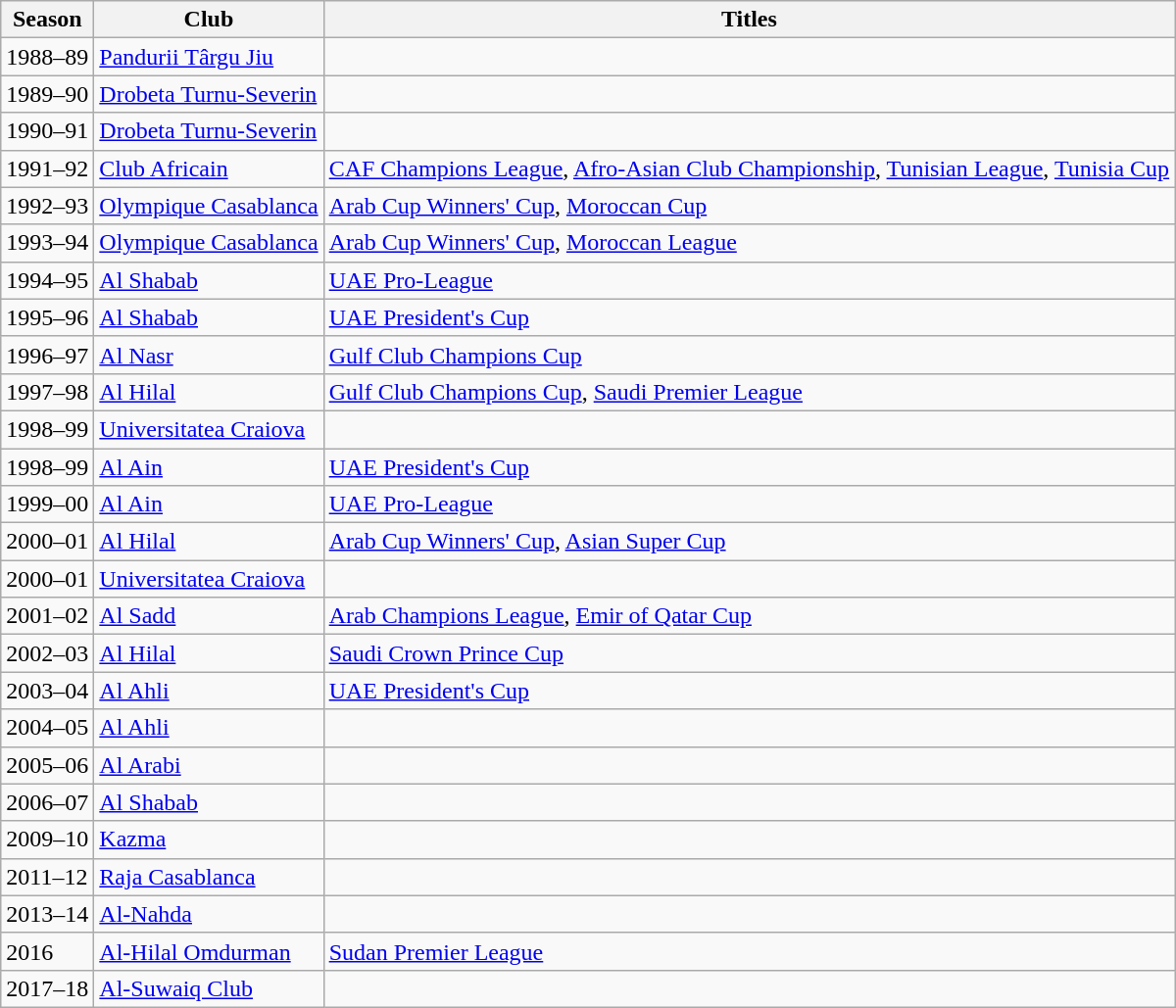<table class="wikitable">
<tr>
<th>Season</th>
<th>Club</th>
<th>Titles</th>
</tr>
<tr>
<td>1988–89</td>
<td><a href='#'>Pandurii Târgu Jiu</a></td>
<td></td>
</tr>
<tr>
<td>1989–90</td>
<td><a href='#'>Drobeta Turnu-Severin</a></td>
<td></td>
</tr>
<tr>
<td>1990–91</td>
<td><a href='#'>Drobeta Turnu-Severin</a></td>
<td></td>
</tr>
<tr>
<td>1991–92</td>
<td><a href='#'>Club Africain</a></td>
<td><a href='#'>CAF Champions League</a>, <a href='#'>Afro-Asian Club Championship</a>, <a href='#'>Tunisian League</a>, <a href='#'>Tunisia Cup</a></td>
</tr>
<tr>
<td>1992–93</td>
<td><a href='#'>Olympique Casablanca</a></td>
<td><a href='#'>Arab Cup Winners' Cup</a>, <a href='#'>Moroccan Cup</a></td>
</tr>
<tr>
<td>1993–94</td>
<td><a href='#'>Olympique Casablanca</a></td>
<td><a href='#'>Arab Cup Winners' Cup</a>, <a href='#'>Moroccan League</a></td>
</tr>
<tr>
<td>1994–95</td>
<td><a href='#'>Al Shabab</a></td>
<td><a href='#'>UAE Pro-League</a></td>
</tr>
<tr>
<td>1995–96</td>
<td><a href='#'>Al Shabab</a></td>
<td><a href='#'>UAE President's Cup</a></td>
</tr>
<tr>
<td>1996–97</td>
<td><a href='#'>Al Nasr</a></td>
<td><a href='#'>Gulf Club Champions Cup</a></td>
</tr>
<tr>
<td>1997–98</td>
<td><a href='#'>Al Hilal</a></td>
<td><a href='#'>Gulf Club Champions Cup</a>, <a href='#'>Saudi Premier League</a></td>
</tr>
<tr>
<td>1998–99</td>
<td><a href='#'>Universitatea Craiova</a></td>
<td></td>
</tr>
<tr>
<td>1998–99</td>
<td><a href='#'>Al Ain</a></td>
<td><a href='#'>UAE President's Cup</a></td>
</tr>
<tr>
<td>1999–00</td>
<td><a href='#'>Al Ain</a></td>
<td><a href='#'>UAE Pro-League</a></td>
</tr>
<tr>
<td>2000–01</td>
<td><a href='#'>Al Hilal</a></td>
<td><a href='#'>Arab Cup Winners' Cup</a>, <a href='#'>Asian Super Cup</a></td>
</tr>
<tr>
<td>2000–01</td>
<td><a href='#'>Universitatea Craiova</a></td>
<td></td>
</tr>
<tr>
<td>2001–02</td>
<td><a href='#'>Al Sadd</a></td>
<td><a href='#'>Arab Champions League</a>, <a href='#'>Emir of Qatar Cup</a></td>
</tr>
<tr>
<td>2002–03</td>
<td><a href='#'>Al Hilal</a></td>
<td><a href='#'>Saudi Crown Prince Cup</a></td>
</tr>
<tr>
<td>2003–04</td>
<td><a href='#'>Al Ahli</a></td>
<td><a href='#'>UAE President's Cup</a></td>
</tr>
<tr>
<td>2004–05</td>
<td><a href='#'>Al Ahli</a></td>
<td></td>
</tr>
<tr>
<td>2005–06</td>
<td><a href='#'>Al Arabi</a></td>
<td></td>
</tr>
<tr>
<td>2006–07</td>
<td><a href='#'>Al Shabab</a></td>
<td></td>
</tr>
<tr>
<td>2009–10</td>
<td><a href='#'>Kazma</a></td>
<td></td>
</tr>
<tr>
<td>2011–12</td>
<td><a href='#'>Raja Casablanca</a></td>
<td></td>
</tr>
<tr>
<td>2013–14</td>
<td><a href='#'>Al-Nahda</a></td>
<td></td>
</tr>
<tr>
<td>2016</td>
<td><a href='#'>Al-Hilal Omdurman</a></td>
<td><a href='#'>Sudan Premier League</a></td>
</tr>
<tr>
<td>2017–18</td>
<td><a href='#'>Al-Suwaiq Club</a></td>
<td></td>
</tr>
</table>
